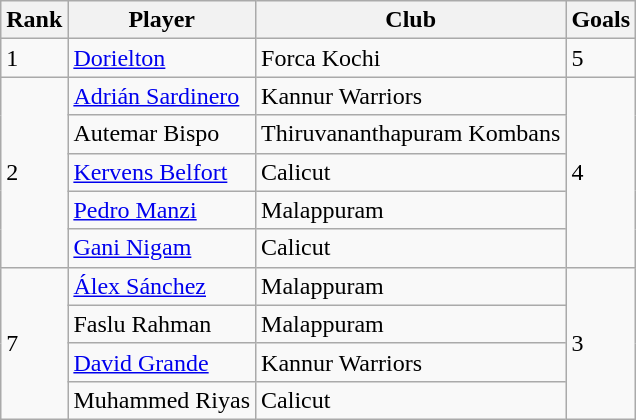<table class="wikitable" style="text-align:center">
<tr>
<th>Rank</th>
<th>Player</th>
<th>Club</th>
<th>Goals</th>
</tr>
<tr>
<td rowspan="1" align="left">1</td>
<td align="left"> <a href='#'>Dorielton</a></td>
<td align="left">Forca Kochi</td>
<td rowspan="1" align="left">5</td>
</tr>
<tr>
<td rowspan="5" align="left">2</td>
<td align="left"> <a href='#'>Adrián Sardinero</a></td>
<td align="left">Kannur Warriors</td>
<td rowspan="5" align="left">4</td>
</tr>
<tr>
<td align="left"> Autemar Bispo</td>
<td align="left">Thiruvananthapuram Kombans</td>
</tr>
<tr>
<td align="left"> <a href='#'>Kervens Belfort</a></td>
<td align="left">Calicut</td>
</tr>
<tr>
<td align="left"> <a href='#'>Pedro Manzi</a></td>
<td align="left">Malappuram</td>
</tr>
<tr>
<td align="left"> <a href='#'>Gani Nigam</a></td>
<td align="left">Calicut</td>
</tr>
<tr>
<td rowspan="4" align="left">7</td>
<td align="left"> <a href='#'>Álex Sánchez</a></td>
<td align="left">Malappuram</td>
<td rowspan="4" align="left">3</td>
</tr>
<tr>
<td align="left"> 	Faslu Rahman</td>
<td align="left">Malappuram</td>
</tr>
<tr>
<td align="left"> <a href='#'>David Grande</a></td>
<td align="left">Kannur Warriors</td>
</tr>
<tr>
<td align="left"> Muhammed Riyas</td>
<td align="left">Calicut</td>
</tr>
</table>
